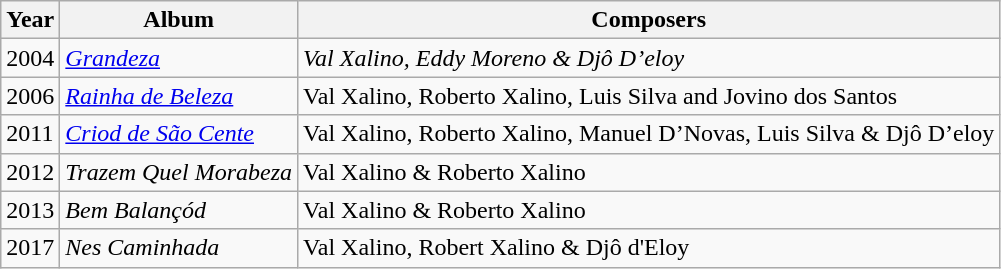<table class="wikitable">
<tr>
<th rowspan="1">Year</th>
<th rowspan="1">Album</th>
<th rowspan="1">Composers</th>
</tr>
<tr>
<td>2004</td>
<td><em><a href='#'>Grandeza</a></em></td>
<td><em>Val Xalino, Eddy Moreno & Djô D’eloy </em></td>
</tr>
<tr>
<td>2006</td>
<td><em><a href='#'>Rainha de Beleza</a></em></td>
<td>Val Xalino, Roberto Xalino, Luis Silva and Jovino dos Santos</td>
</tr>
<tr>
<td>2011</td>
<td><em><a href='#'>Criod de São Cente</a></em></td>
<td>Val Xalino, Roberto Xalino, Manuel D’Novas, Luis Silva & Djô D’eloy</td>
</tr>
<tr>
<td>2012</td>
<td><em>Trazem Quel Morabeza</em></td>
<td>Val Xalino & Roberto Xalino</td>
</tr>
<tr>
<td>2013</td>
<td><em>Bem Balançód</em></td>
<td>Val Xalino & Roberto Xalino</td>
</tr>
<tr>
<td>2017</td>
<td><em>Nes Caminhada</em></td>
<td>Val Xalino, Robert Xalino & Djô d'Eloy</td>
</tr>
</table>
